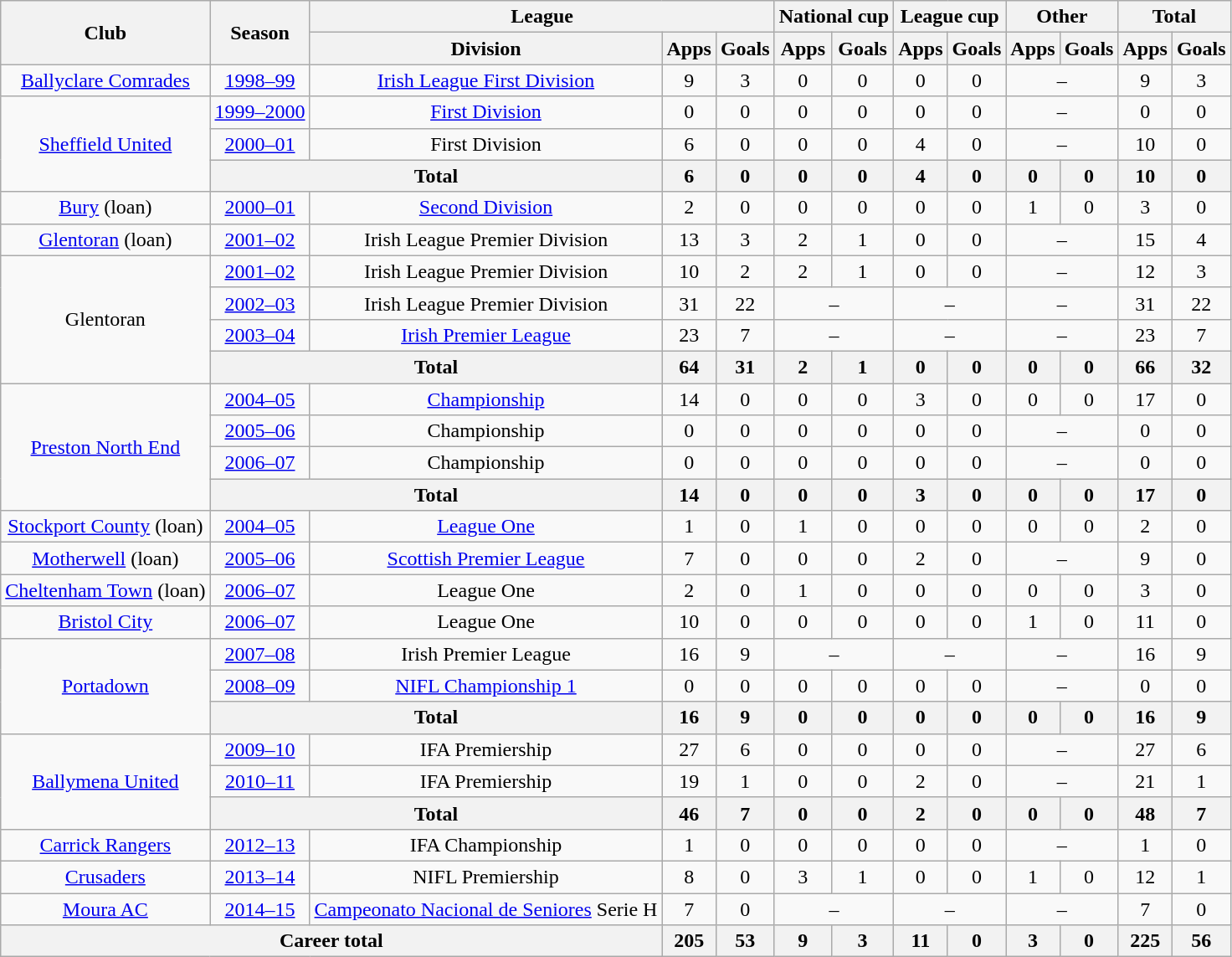<table class="wikitable" style="text-align:center">
<tr>
<th rowspan="2">Club</th>
<th rowspan="2">Season</th>
<th colspan="3">League</th>
<th colspan="2">National cup</th>
<th colspan="2">League cup</th>
<th colspan="2">Other</th>
<th colspan="2">Total</th>
</tr>
<tr>
<th>Division</th>
<th>Apps</th>
<th>Goals</th>
<th>Apps</th>
<th>Goals</th>
<th>Apps</th>
<th>Goals</th>
<th>Apps</th>
<th>Goals</th>
<th>Apps</th>
<th>Goals</th>
</tr>
<tr>
<td><a href='#'>Ballyclare Comrades</a></td>
<td><a href='#'>1998–99</a></td>
<td><a href='#'>Irish League First Division</a></td>
<td>9</td>
<td>3</td>
<td>0</td>
<td>0</td>
<td>0</td>
<td>0</td>
<td colspan="2">–</td>
<td>9</td>
<td>3</td>
</tr>
<tr>
<td rowspan=3><a href='#'>Sheffield United</a></td>
<td><a href='#'>1999–2000</a></td>
<td><a href='#'>First Division</a></td>
<td>0</td>
<td>0</td>
<td>0</td>
<td>0</td>
<td>0</td>
<td>0</td>
<td colspan="2">–</td>
<td>0</td>
<td>0</td>
</tr>
<tr>
<td><a href='#'>2000–01</a></td>
<td>First Division</td>
<td>6</td>
<td>0</td>
<td>0</td>
<td>0</td>
<td>4</td>
<td>0</td>
<td colspan="2">–</td>
<td>10</td>
<td>0</td>
</tr>
<tr>
<th colspan="2">Total</th>
<th>6</th>
<th>0</th>
<th>0</th>
<th>0</th>
<th>4</th>
<th>0</th>
<th>0</th>
<th>0</th>
<th>10</th>
<th>0</th>
</tr>
<tr>
<td><a href='#'>Bury</a> (loan)</td>
<td><a href='#'>2000–01</a></td>
<td><a href='#'>Second Division</a></td>
<td>2</td>
<td>0</td>
<td>0</td>
<td>0</td>
<td>0</td>
<td>0</td>
<td>1</td>
<td>0</td>
<td>3</td>
<td>0</td>
</tr>
<tr>
<td><a href='#'>Glentoran</a> (loan)</td>
<td><a href='#'>2001–02</a></td>
<td>Irish League Premier Division</td>
<td>13</td>
<td>3</td>
<td>2</td>
<td>1</td>
<td>0</td>
<td>0</td>
<td colspan="2">–</td>
<td>15</td>
<td>4</td>
</tr>
<tr>
<td rowspan="4">Glentoran</td>
<td><a href='#'>2001–02</a></td>
<td>Irish League Premier Division</td>
<td>10</td>
<td>2</td>
<td>2</td>
<td>1</td>
<td>0</td>
<td>0</td>
<td colspan="2">–</td>
<td>12</td>
<td>3</td>
</tr>
<tr>
<td><a href='#'>2002–03</a></td>
<td>Irish League Premier Division</td>
<td>31</td>
<td>22</td>
<td colspan="2">–</td>
<td colspan="2">–</td>
<td colspan="2">–</td>
<td>31</td>
<td>22</td>
</tr>
<tr>
<td><a href='#'>2003–04</a></td>
<td><a href='#'>Irish Premier League</a></td>
<td>23</td>
<td>7</td>
<td colspan="2">–</td>
<td colspan="2">–</td>
<td colspan="2">–</td>
<td>23</td>
<td>7</td>
</tr>
<tr>
<th colspan="2">Total</th>
<th>64</th>
<th>31</th>
<th>2</th>
<th>1</th>
<th>0</th>
<th>0</th>
<th>0</th>
<th>0</th>
<th>66</th>
<th>32</th>
</tr>
<tr>
<td rowspan="4"><a href='#'>Preston North End</a></td>
<td><a href='#'>2004–05</a></td>
<td><a href='#'>Championship</a></td>
<td>14</td>
<td>0</td>
<td>0</td>
<td>0</td>
<td>3</td>
<td>0</td>
<td>0</td>
<td>0</td>
<td>17</td>
<td>0</td>
</tr>
<tr>
<td><a href='#'>2005–06</a></td>
<td>Championship</td>
<td>0</td>
<td>0</td>
<td>0</td>
<td>0</td>
<td>0</td>
<td>0</td>
<td colspan="2">–</td>
<td>0</td>
<td>0</td>
</tr>
<tr>
<td><a href='#'>2006–07</a></td>
<td>Championship</td>
<td>0</td>
<td>0</td>
<td>0</td>
<td>0</td>
<td>0</td>
<td>0</td>
<td colspan="2">–</td>
<td>0</td>
<td>0</td>
</tr>
<tr>
<th colspan="2">Total</th>
<th>14</th>
<th>0</th>
<th>0</th>
<th>0</th>
<th>3</th>
<th>0</th>
<th>0</th>
<th>0</th>
<th>17</th>
<th>0</th>
</tr>
<tr>
<td><a href='#'>Stockport County</a> (loan)</td>
<td><a href='#'>2004–05</a></td>
<td><a href='#'>League One</a></td>
<td>1</td>
<td>0</td>
<td>1</td>
<td>0</td>
<td>0</td>
<td>0</td>
<td>0</td>
<td>0</td>
<td>2</td>
<td>0</td>
</tr>
<tr>
<td><a href='#'>Motherwell</a> (loan)</td>
<td><a href='#'>2005–06</a></td>
<td><a href='#'>Scottish Premier League</a></td>
<td>7</td>
<td>0</td>
<td>0</td>
<td>0</td>
<td>2</td>
<td>0</td>
<td colspan="2">–</td>
<td>9</td>
<td>0</td>
</tr>
<tr>
<td><a href='#'>Cheltenham Town</a> (loan)</td>
<td><a href='#'>2006–07</a></td>
<td>League One</td>
<td>2</td>
<td>0</td>
<td>1</td>
<td>0</td>
<td>0</td>
<td>0</td>
<td>0</td>
<td>0</td>
<td>3</td>
<td>0</td>
</tr>
<tr>
<td><a href='#'>Bristol City</a></td>
<td><a href='#'>2006–07</a></td>
<td>League One</td>
<td>10</td>
<td>0</td>
<td>0</td>
<td>0</td>
<td>0</td>
<td>0</td>
<td>1</td>
<td>0</td>
<td>11</td>
<td>0</td>
</tr>
<tr>
<td rowspan="3"><a href='#'>Portadown</a></td>
<td><a href='#'>2007–08</a></td>
<td>Irish Premier League</td>
<td>16</td>
<td>9</td>
<td colspan="2">–</td>
<td colspan="2">–</td>
<td colspan="2">–</td>
<td>16</td>
<td>9</td>
</tr>
<tr>
<td><a href='#'>2008–09</a></td>
<td><a href='#'>NIFL Championship 1</a></td>
<td>0</td>
<td>0</td>
<td>0</td>
<td>0</td>
<td>0</td>
<td>0</td>
<td colspan="2">–</td>
<td>0</td>
<td>0</td>
</tr>
<tr>
<th colspan="2">Total</th>
<th>16</th>
<th>9</th>
<th>0</th>
<th>0</th>
<th>0</th>
<th>0</th>
<th>0</th>
<th>0</th>
<th>16</th>
<th>9</th>
</tr>
<tr>
<td rowspan="3"><a href='#'>Ballymena United</a></td>
<td><a href='#'>2009–10</a></td>
<td>IFA Premiership</td>
<td>27</td>
<td>6</td>
<td>0</td>
<td>0</td>
<td>0</td>
<td>0</td>
<td colspan="2">–</td>
<td>27</td>
<td>6</td>
</tr>
<tr>
<td><a href='#'>2010–11</a></td>
<td>IFA Premiership</td>
<td>19</td>
<td>1</td>
<td>0</td>
<td>0</td>
<td>2</td>
<td>0</td>
<td colspan="2">–</td>
<td>21</td>
<td>1</td>
</tr>
<tr>
<th colspan="2">Total</th>
<th>46</th>
<th>7</th>
<th>0</th>
<th>0</th>
<th>2</th>
<th>0</th>
<th>0</th>
<th>0</th>
<th>48</th>
<th>7</th>
</tr>
<tr>
<td><a href='#'>Carrick Rangers</a></td>
<td><a href='#'>2012–13</a></td>
<td>IFA Championship</td>
<td>1</td>
<td>0</td>
<td>0</td>
<td>0</td>
<td>0</td>
<td>0</td>
<td colspan="2">–</td>
<td>1</td>
<td>0</td>
</tr>
<tr>
<td><a href='#'>Crusaders</a></td>
<td><a href='#'>2013–14</a></td>
<td>NIFL Premiership</td>
<td>8</td>
<td>0</td>
<td>3</td>
<td>1</td>
<td>0</td>
<td>0</td>
<td>1</td>
<td>0</td>
<td>12</td>
<td>1</td>
</tr>
<tr>
<td><a href='#'>Moura AC</a></td>
<td><a href='#'>2014–15</a></td>
<td><a href='#'>Campeonato Nacional de Seniores</a> Serie H</td>
<td>7</td>
<td>0</td>
<td colspan="2">–</td>
<td colspan="2">–</td>
<td colspan="2">–</td>
<td>7</td>
<td>0</td>
</tr>
<tr>
<th colspan="3">Career total</th>
<th>205</th>
<th>53</th>
<th>9</th>
<th>3</th>
<th>11</th>
<th>0</th>
<th>3</th>
<th>0</th>
<th>225</th>
<th>56</th>
</tr>
</table>
